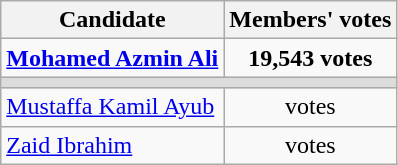<table class=wikitable style=text-align:center>
<tr>
<th>Candidate</th>
<th>Members' votes</th>
</tr>
<tr>
<td align=left><strong><a href='#'>Mohamed Azmin Ali</a></strong></td>
<td><strong>19,543 votes</strong></td>
</tr>
<tr>
<td colspan=3 bgcolor=dcdcdc></td>
</tr>
<tr>
<td align=left><a href='#'>Mustaffa Kamil Ayub</a></td>
<td>votes</td>
</tr>
<tr>
<td align=left><a href='#'>Zaid Ibrahim</a></td>
<td>votes</td>
</tr>
</table>
